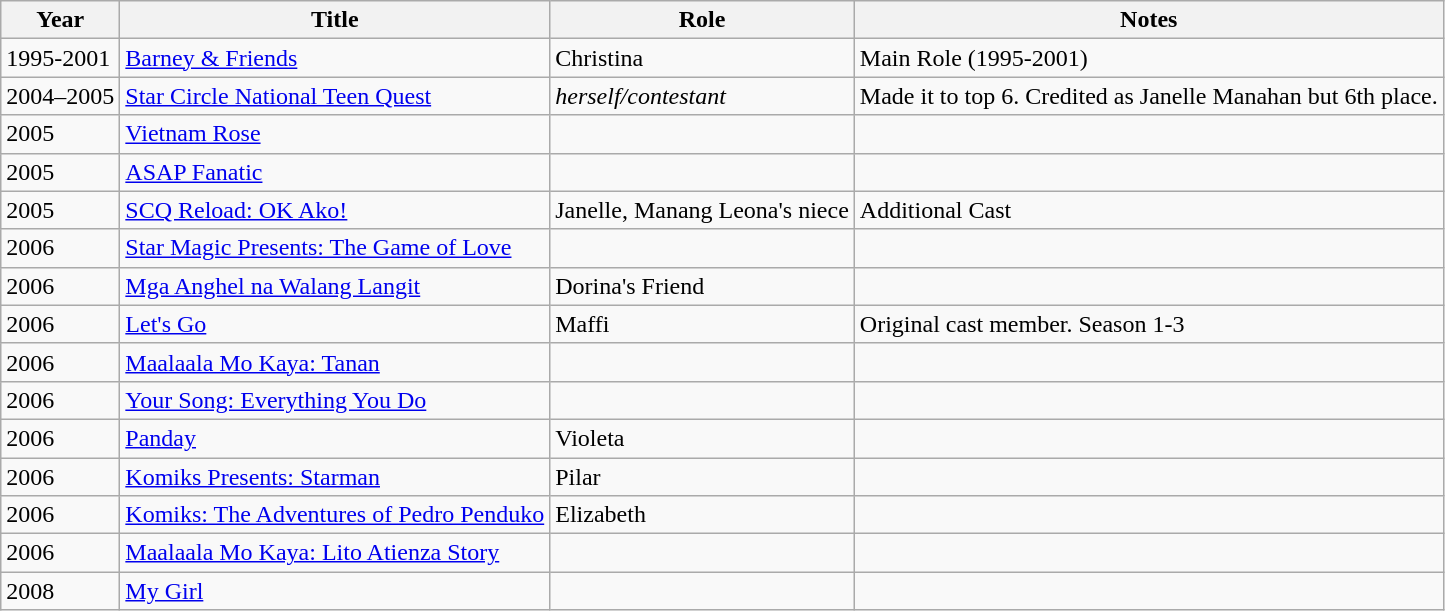<table class="wikitable">
<tr>
<th>Year</th>
<th>Title</th>
<th>Role</th>
<th class="unsortable">Notes</th>
</tr>
<tr>
<td>1995-2001</td>
<td><a href='#'>Barney & Friends</a></td>
<td>Christina</td>
<td>Main Role (1995-2001)</td>
</tr>
<tr>
<td>2004–2005</td>
<td><a href='#'>Star Circle National Teen Quest</a></td>
<td><em>herself/contestant</em></td>
<td>Made it to top 6. Credited as Janelle Manahan but 6th place.</td>
</tr>
<tr>
<td>2005</td>
<td><a href='#'>Vietnam Rose</a></td>
<td></td>
<td></td>
</tr>
<tr>
<td>2005</td>
<td><a href='#'>ASAP Fanatic</a></td>
<td></td>
<td></td>
</tr>
<tr>
<td>2005</td>
<td><a href='#'>SCQ Reload: OK Ako!</a></td>
<td>Janelle, Manang Leona's niece</td>
<td>Additional Cast</td>
</tr>
<tr>
<td>2006</td>
<td><a href='#'>Star Magic Presents: The Game of Love</a></td>
<td></td>
<td></td>
</tr>
<tr>
<td>2006</td>
<td><a href='#'>Mga Anghel na Walang Langit</a></td>
<td>Dorina's Friend</td>
<td></td>
</tr>
<tr>
<td>2006</td>
<td><a href='#'>Let's Go</a></td>
<td>Maffi</td>
<td>Original cast member. Season 1-3</td>
</tr>
<tr>
<td>2006</td>
<td><a href='#'>Maalaala Mo Kaya: Tanan</a></td>
<td></td>
<td></td>
</tr>
<tr>
<td>2006</td>
<td><a href='#'>Your Song: Everything You Do</a></td>
<td></td>
<td></td>
</tr>
<tr>
<td>2006</td>
<td><a href='#'>Panday</a></td>
<td>Violeta</td>
<td></td>
</tr>
<tr>
<td>2006</td>
<td><a href='#'>Komiks Presents: Starman</a></td>
<td>Pilar</td>
<td></td>
</tr>
<tr>
<td>2006</td>
<td><a href='#'>Komiks: The Adventures of Pedro Penduko</a></td>
<td>Elizabeth</td>
<td></td>
</tr>
<tr>
<td>2006</td>
<td><a href='#'>Maalaala Mo Kaya: Lito Atienza Story</a></td>
<td></td>
<td></td>
</tr>
<tr>
<td>2008</td>
<td><a href='#'>My Girl</a></td>
<td></td>
<td></td>
</tr>
</table>
